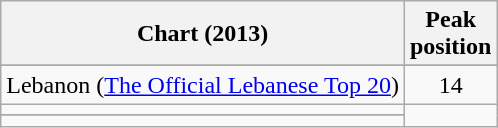<table class="wikitable sortable">
<tr>
<th>Chart (2013)</th>
<th>Peak<br>position</th>
</tr>
<tr>
</tr>
<tr>
</tr>
<tr>
</tr>
<tr>
</tr>
<tr>
<td>Lebanon (<a href='#'>The Official Lebanese Top 20</a>)</td>
<td style="text-align:center;">14</td>
</tr>
<tr>
<td></td>
</tr>
<tr>
</tr>
<tr>
<td></td>
</tr>
</table>
